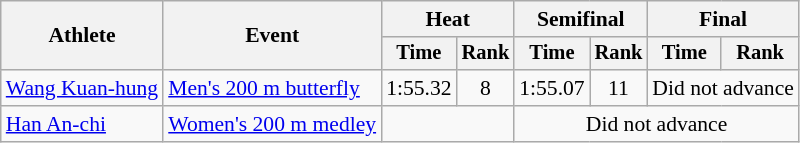<table class=wikitable style="font-size:90%; text-align:center">
<tr>
<th rowspan="2">Athlete</th>
<th rowspan="2">Event</th>
<th colspan="2">Heat</th>
<th colspan="2">Semifinal</th>
<th colspan="2">Final</th>
</tr>
<tr style="font-size:95%">
<th>Time</th>
<th>Rank</th>
<th>Time</th>
<th>Rank</th>
<th>Time</th>
<th>Rank</th>
</tr>
<tr>
<td align="left"><a href='#'>Wang Kuan-hung</a></td>
<td align="left"><a href='#'>Men's 200 m butterfly</a></td>
<td>1:55.32</td>
<td>8</td>
<td>1:55.07</td>
<td>11</td>
<td colspan="2">Did not advance</td>
</tr>
<tr>
<td align="left"><a href='#'>Han An-chi</a></td>
<td align="left"><a href='#'>Women's 200 m medley</a></td>
<td colspan=2></td>
<td colspan="4">Did not advance</td>
</tr>
</table>
